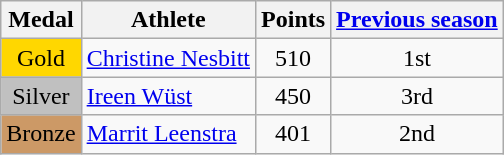<table class="wikitable">
<tr>
<th><strong>Medal</strong></th>
<th><strong>Athlete</strong></th>
<th><strong>Points</strong></th>
<th><strong><a href='#'>Previous season</a></strong></th>
</tr>
<tr align="center">
<td bgcolor="gold">Gold</td>
<td align="left"> <a href='#'>Christine Nesbitt</a></td>
<td>510</td>
<td>1st</td>
</tr>
<tr align="center">
<td bgcolor="silver">Silver</td>
<td align="left"> <a href='#'>Ireen Wüst</a></td>
<td>450</td>
<td>3rd</td>
</tr>
<tr align="center">
<td bgcolor="CC9966">Bronze</td>
<td align="left"> <a href='#'>Marrit Leenstra</a></td>
<td>401</td>
<td>2nd</td>
</tr>
</table>
